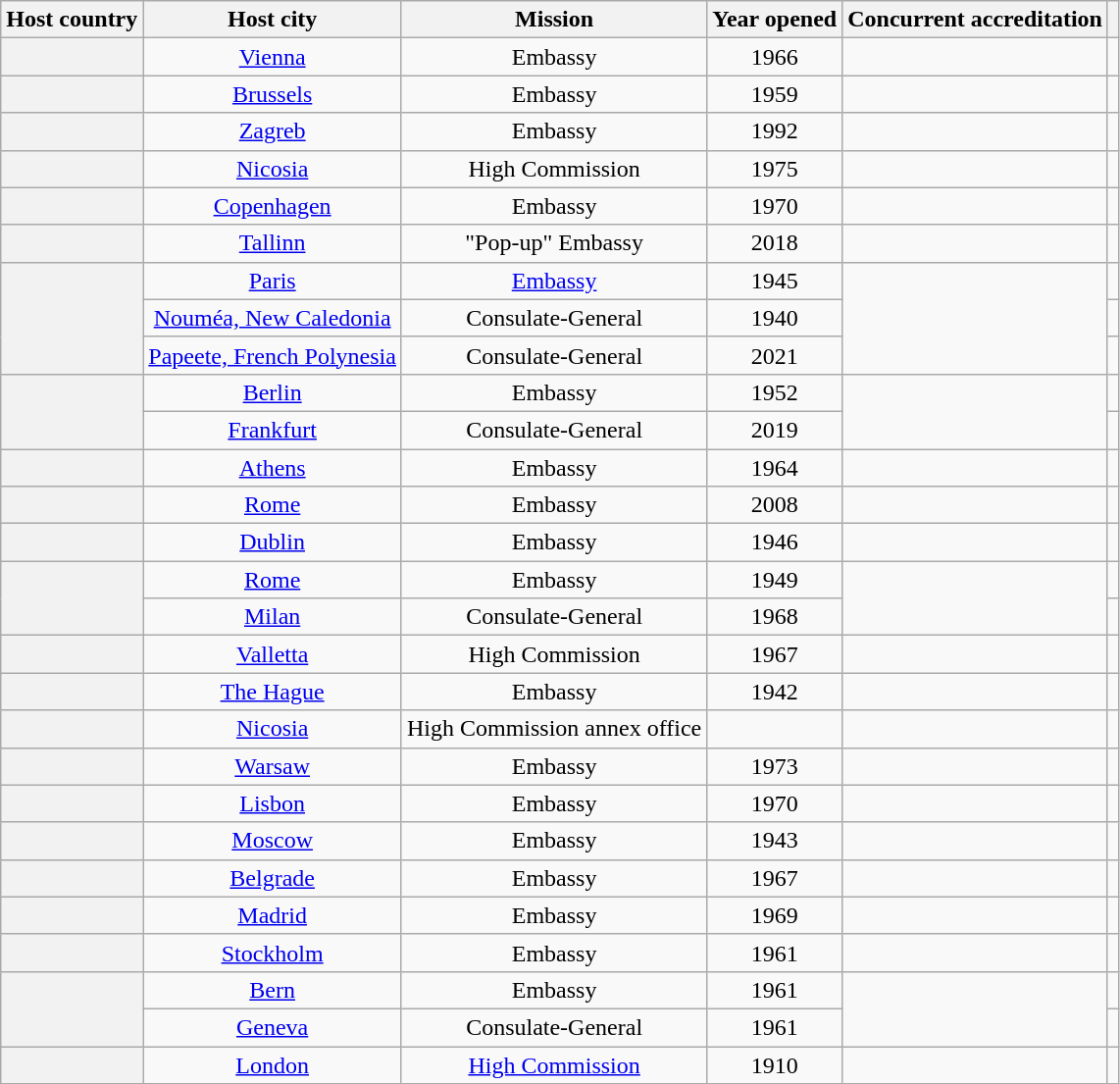<table class="wikitable plainrowheaders" style="text-align:center;">
<tr>
<th scope="col">Host country</th>
<th scope="col">Host city</th>
<th scope="col">Mission</th>
<th scope="col">Year opened</th>
<th scope="col">Concurrent accreditation</th>
<th scope="col"></th>
</tr>
<tr>
<th scope="row"></th>
<td><a href='#'>Vienna</a></td>
<td>Embassy</td>
<td>1966</td>
<td></td>
<td></td>
</tr>
<tr>
<th scope="row"></th>
<td><a href='#'>Brussels</a></td>
<td>Embassy</td>
<td>1959</td>
<td></td>
<td></td>
</tr>
<tr>
<th scope="row"></th>
<td><a href='#'>Zagreb</a></td>
<td>Embassy</td>
<td>1992</td>
<td></td>
<td></td>
</tr>
<tr>
<th scope="row"></th>
<td><a href='#'>Nicosia</a></td>
<td>High Commission</td>
<td>1975</td>
<td></td>
<td></td>
</tr>
<tr>
<th scope="row"></th>
<td><a href='#'>Copenhagen</a></td>
<td>Embassy</td>
<td>1970</td>
<td></td>
<td></td>
</tr>
<tr>
<th scope="row"></th>
<td><a href='#'>Tallinn</a></td>
<td>"Pop-up" Embassy</td>
<td>2018</td>
<td></td>
<td></td>
</tr>
<tr>
<th scope="row" rowspan="3"></th>
<td><a href='#'>Paris</a></td>
<td><a href='#'>Embassy</a></td>
<td>1945</td>
<td rowspan="3"></td>
<td></td>
</tr>
<tr>
<td><a href='#'>Nouméa, New Caledonia</a></td>
<td>Consulate-General</td>
<td>1940</td>
<td></td>
</tr>
<tr>
<td><a href='#'>Papeete, French Polynesia</a></td>
<td>Consulate-General</td>
<td>2021</td>
<td></td>
</tr>
<tr>
<th scope="row" rowspan="2"></th>
<td><a href='#'>Berlin</a></td>
<td>Embassy</td>
<td>1952</td>
<td rowspan="2"></td>
<td></td>
</tr>
<tr>
<td><a href='#'>Frankfurt</a></td>
<td>Consulate-General</td>
<td>2019</td>
<td></td>
</tr>
<tr>
<th scope="row"></th>
<td><a href='#'>Athens</a></td>
<td>Embassy</td>
<td>1964</td>
<td></td>
<td></td>
</tr>
<tr>
<th scope="row"></th>
<td><a href='#'>Rome</a></td>
<td>Embassy</td>
<td>2008</td>
<td></td>
<td></td>
</tr>
<tr>
<th scope="row"></th>
<td><a href='#'>Dublin</a></td>
<td>Embassy</td>
<td>1946</td>
<td></td>
<td></td>
</tr>
<tr>
<th scope="row" rowspan="2"></th>
<td><a href='#'>Rome</a></td>
<td>Embassy</td>
<td>1949</td>
<td rowspan="2"></td>
<td></td>
</tr>
<tr>
<td><a href='#'>Milan</a></td>
<td>Consulate-General</td>
<td>1968</td>
<td></td>
</tr>
<tr>
<th scope="row"></th>
<td><a href='#'>Valletta</a></td>
<td>High Commission</td>
<td>1967</td>
<td></td>
<td></td>
</tr>
<tr>
<th scope="row"></th>
<td><a href='#'>The Hague</a></td>
<td>Embassy</td>
<td>1942</td>
<td></td>
<td></td>
</tr>
<tr>
<th scope="row"></th>
<td><a href='#'>Nicosia</a></td>
<td>High Commission annex office</td>
<td></td>
<td></td>
<td></td>
</tr>
<tr>
<th scope="row"></th>
<td><a href='#'>Warsaw</a></td>
<td>Embassy</td>
<td>1973</td>
<td></td>
<td></td>
</tr>
<tr>
<th scope="row"></th>
<td><a href='#'>Lisbon</a></td>
<td>Embassy</td>
<td>1970</td>
<td></td>
<td></td>
</tr>
<tr>
<th scope="row"></th>
<td><a href='#'>Moscow</a></td>
<td>Embassy</td>
<td>1943</td>
<td></td>
<td></td>
</tr>
<tr>
<th scope="row"></th>
<td><a href='#'>Belgrade</a></td>
<td>Embassy</td>
<td>1967</td>
<td></td>
<td></td>
</tr>
<tr>
<th scope="row"></th>
<td><a href='#'>Madrid</a></td>
<td>Embassy</td>
<td>1969</td>
<td></td>
<td></td>
</tr>
<tr>
<th scope="row"></th>
<td><a href='#'>Stockholm</a></td>
<td>Embassy</td>
<td>1961</td>
<td></td>
<td></td>
</tr>
<tr>
<th scope="row" rowspan="2"></th>
<td><a href='#'>Bern</a></td>
<td>Embassy</td>
<td>1961 </td>
<td rowspan="2"></td>
<td></td>
</tr>
<tr>
<td><a href='#'>Geneva</a></td>
<td>Consulate-General</td>
<td>1961</td>
<td></td>
</tr>
<tr>
<th scope="row"></th>
<td><a href='#'>London</a></td>
<td><a href='#'>High Commission</a></td>
<td>1910</td>
<td></td>
<td></td>
</tr>
</table>
